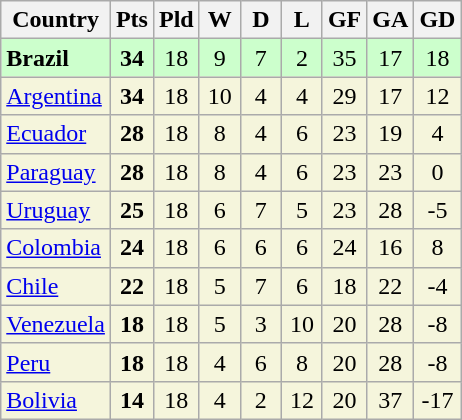<table class="wikitable" style="text-align:center">
<tr>
<th width=10>Country</th>
<th width=20>Pts</th>
<th width=20>Pld</th>
<th width=20>W</th>
<th width=20>D</th>
<th width=20>L</th>
<th width=20>GF</th>
<th width=20>GA</th>
<th width=20>GD</th>
</tr>
<tr style="background:#ccffcc;">
<td style="text-align:left;"><strong>Brazil</strong></td>
<td><strong>34</strong></td>
<td>18</td>
<td>9</td>
<td>7</td>
<td>2</td>
<td>35</td>
<td>17</td>
<td>18</td>
</tr>
<tr style="background:#f5f5dc;">
<td style="text-align:left;"><a href='#'>Argentina</a></td>
<td><strong>34</strong></td>
<td>18</td>
<td>10</td>
<td>4</td>
<td>4</td>
<td>29</td>
<td>17</td>
<td>12</td>
</tr>
<tr style="background:#f5f5dc;">
<td style="text-align:left;"><a href='#'>Ecuador</a></td>
<td><strong>28</strong></td>
<td>18</td>
<td>8</td>
<td>4</td>
<td>6</td>
<td>23</td>
<td>19</td>
<td>4</td>
</tr>
<tr style="background:#f5f5dc;">
<td style="text-align:left;"><a href='#'>Paraguay</a></td>
<td><strong>28</strong></td>
<td>18</td>
<td>8</td>
<td>4</td>
<td>6</td>
<td>23</td>
<td>23</td>
<td>0</td>
</tr>
<tr style="background:#f5f5dc;">
<td style="text-align:left;"><a href='#'>Uruguay</a></td>
<td><strong>25</strong></td>
<td>18</td>
<td>6</td>
<td>7</td>
<td>5</td>
<td>23</td>
<td>28</td>
<td>-5</td>
</tr>
<tr style="background:#f5f5dc;">
<td style="text-align:left;"><a href='#'>Colombia</a></td>
<td><strong>24</strong></td>
<td>18</td>
<td>6</td>
<td>6</td>
<td>6</td>
<td>24</td>
<td>16</td>
<td>8</td>
</tr>
<tr style="background:#f5f5dc;">
<td style="text-align:left;"><a href='#'>Chile</a></td>
<td><strong>22</strong></td>
<td>18</td>
<td>5</td>
<td>7</td>
<td>6</td>
<td>18</td>
<td>22</td>
<td>-4</td>
</tr>
<tr style="background:#f5f5dc;">
<td style="text-align:left;"><a href='#'>Venezuela</a></td>
<td><strong>18</strong></td>
<td>18</td>
<td>5</td>
<td>3</td>
<td>10</td>
<td>20</td>
<td>28</td>
<td>-8</td>
</tr>
<tr style="background:#f5f5dc;">
<td style="text-align:left;"><a href='#'>Peru</a></td>
<td><strong>18</strong></td>
<td>18</td>
<td>4</td>
<td>6</td>
<td>8</td>
<td>20</td>
<td>28</td>
<td>-8</td>
</tr>
<tr style="background:#f5f5dc;">
<td style="text-align:left;"><a href='#'>Bolivia</a></td>
<td><strong>14</strong></td>
<td>18</td>
<td>4</td>
<td>2</td>
<td>12</td>
<td>20</td>
<td>37</td>
<td>-17</td>
</tr>
</table>
